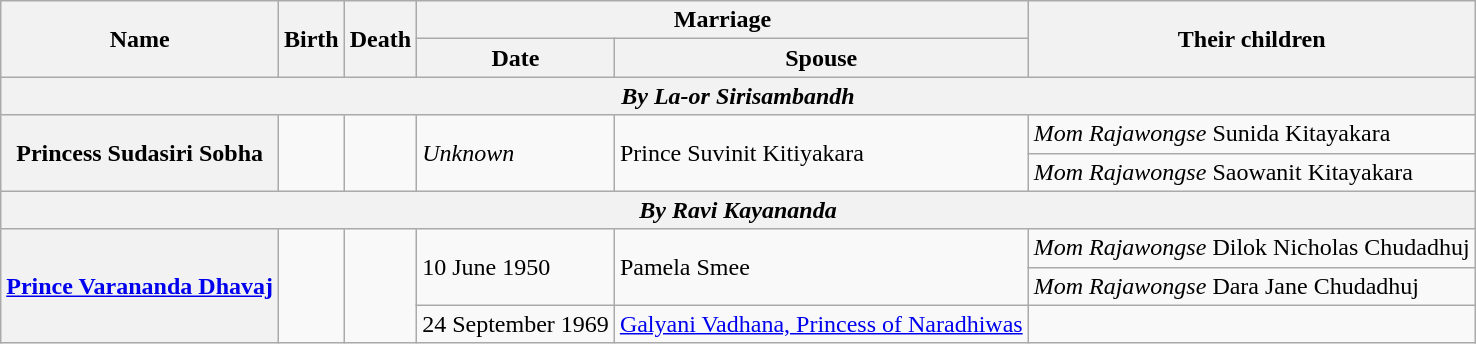<table class="wikitable plainrowheaders">
<tr>
<th rowspan="2" scope="col">Name</th>
<th rowspan="2" scope="col">Birth</th>
<th rowspan="2" scope="col">Death</th>
<th colspan="2" scope="col">Marriage</th>
<th rowspan="2" scope="col">Their children</th>
</tr>
<tr>
<th scope="col">Date</th>
<th scope="col">Spouse</th>
</tr>
<tr>
<th colspan="6"><em>By La-or Sirisambandh</em></th>
</tr>
<tr>
<th rowspan="2" scope="row">Princess Sudasiri Sobha</th>
<td rowspan="2"></td>
<td rowspan="2"></td>
<td rowspan="2"><em>Unknown</em></td>
<td rowspan="2">Prince Suvinit Kitiyakara</td>
<td><em>Mom Rajawongse</em> Sunida Kitayakara</td>
</tr>
<tr>
<td><em>Mom Rajawongse</em> Saowanit Kitayakara</td>
</tr>
<tr>
<th colspan="6"><em>By Ravi Kayananda</em></th>
</tr>
<tr>
<th rowspan="3" scope="row"><a href='#'>Prince Varananda Dhavaj</a></th>
<td rowspan="3"></td>
<td rowspan="3"></td>
<td rowspan="2">10 June 1950</td>
<td rowspan="2">Pamela Smee</td>
<td><em>Mom Rajawongse</em> Dilok Nicholas Chudadhuj</td>
</tr>
<tr>
<td><em>Mom Rajawongse</em> Dara Jane Chudadhuj</td>
</tr>
<tr>
<td>24 September 1969</td>
<td><a href='#'>Galyani Vadhana, Princess of Naradhiwas</a></td>
<td></td>
</tr>
</table>
